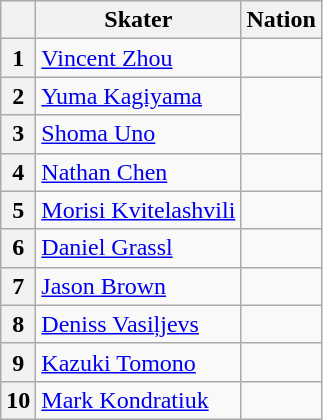<table class="wikitable sortable" style="text-align: left">
<tr>
<th scope="col"></th>
<th scope="col">Skater</th>
<th scope="col">Nation</th>
</tr>
<tr>
<th scope="row">1</th>
<td><a href='#'>Vincent Zhou</a></td>
<td></td>
</tr>
<tr>
<th scope="row">2</th>
<td><a href='#'>Yuma Kagiyama</a></td>
<td rowspan="2"></td>
</tr>
<tr>
<th scope="row">3</th>
<td><a href='#'>Shoma Uno</a></td>
</tr>
<tr>
<th scope="row">4</th>
<td><a href='#'>Nathan Chen</a></td>
<td></td>
</tr>
<tr>
<th scope="row">5</th>
<td><a href='#'>Morisi Kvitelashvili</a></td>
<td></td>
</tr>
<tr>
<th scope="row">6</th>
<td><a href='#'>Daniel Grassl</a></td>
<td></td>
</tr>
<tr>
<th scope="row">7</th>
<td><a href='#'>Jason Brown</a></td>
<td></td>
</tr>
<tr>
<th scope="row">8</th>
<td><a href='#'>Deniss Vasiļjevs</a></td>
<td></td>
</tr>
<tr>
<th scope="row">9</th>
<td><a href='#'>Kazuki Tomono</a></td>
<td></td>
</tr>
<tr>
<th scope="row">10</th>
<td><a href='#'>Mark Kondratiuk</a></td>
<td></td>
</tr>
</table>
